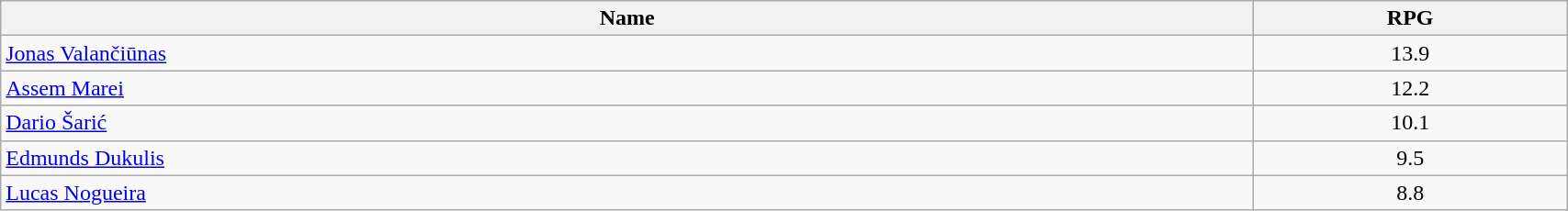<table class=wikitable width="90%">
<tr>
<th width="80%">Name</th>
<th width="20%">RPG</th>
</tr>
<tr>
<td> <a href='#'>Jonas Valančiūnas</a></td>
<td align=center>13.9</td>
</tr>
<tr>
<td> <a href='#'>Assem Marei</a></td>
<td align=center>12.2</td>
</tr>
<tr>
<td> <a href='#'>Dario Šarić</a></td>
<td align=center>10.1</td>
</tr>
<tr>
<td> <a href='#'>Edmunds Dukulis</a></td>
<td align=center>9.5</td>
</tr>
<tr>
<td> <a href='#'>Lucas Nogueira</a></td>
<td align=center>8.8</td>
</tr>
</table>
